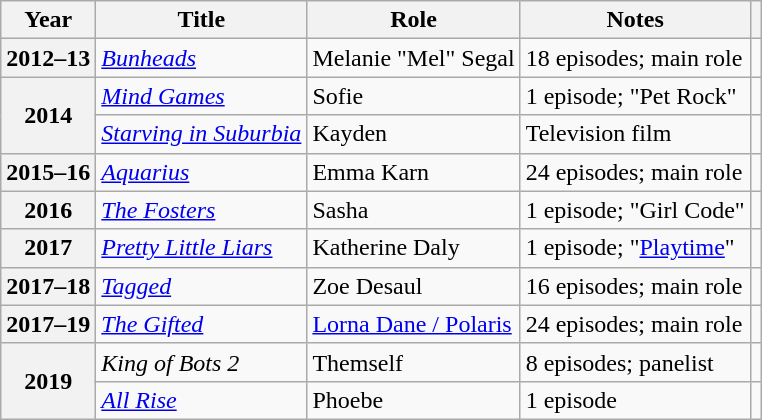<table class="wikitable plainrowheaders sortable">
<tr>
<th scope="col">Year</th>
<th scope="col">Title</th>
<th scope="col">Role</th>
<th scope="col">Notes</th>
<th scope="col"></th>
</tr>
<tr>
<th scope="row">2012–13</th>
<td><em><a href='#'>Bunheads</a></em></td>
<td>Melanie "Mel" Segal</td>
<td>18 episodes; main role</td>
<td></td>
</tr>
<tr>
<th rowspan="2" scope="row">2014</th>
<td><em><a href='#'>Mind Games</a></em></td>
<td>Sofie</td>
<td>1 episode; "Pet Rock"</td>
<td></td>
</tr>
<tr>
<td><em><a href='#'>Starving in Suburbia</a></em></td>
<td>Kayden</td>
<td>Television film</td>
<td></td>
</tr>
<tr>
<th scope="row">2015–16</th>
<td><em><a href='#'>Aquarius</a></em></td>
<td>Emma Karn</td>
<td>24 episodes; main role</td>
<td></td>
</tr>
<tr>
<th scope="row">2016</th>
<td><em><a href='#'>The Fosters</a></em></td>
<td>Sasha</td>
<td>1 episode; "Girl Code"</td>
<td></td>
</tr>
<tr>
<th scope="row">2017</th>
<td><em><a href='#'>Pretty Little Liars</a></em></td>
<td>Katherine Daly</td>
<td>1 episode; "<a href='#'>Playtime</a>"</td>
<td></td>
</tr>
<tr>
<th scope="row">2017–18</th>
<td><em><a href='#'>Tagged</a></em></td>
<td>Zoe Desaul</td>
<td>16 episodes; main role</td>
<td></td>
</tr>
<tr>
<th scope="row">2017–19</th>
<td><em><a href='#'>The Gifted</a></em></td>
<td><a href='#'>Lorna Dane / Polaris</a></td>
<td>24 episodes; main role</td>
<td></td>
</tr>
<tr>
<th rowspan="2" scope="row">2019</th>
<td><em>King of Bots 2</em></td>
<td>Themself</td>
<td>8 episodes; panelist</td>
<td></td>
</tr>
<tr>
<td><em><a href='#'>All Rise</a></em></td>
<td>Phoebe</td>
<td>1 episode</td>
<td></td>
</tr>
</table>
